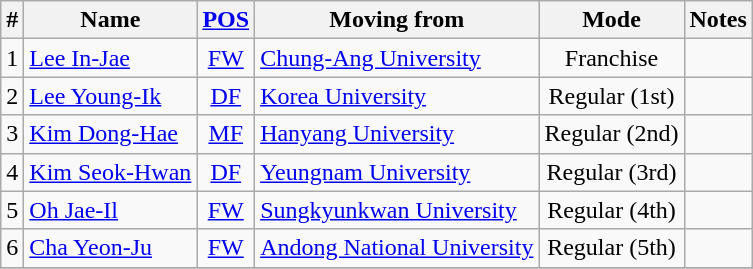<table class="wikitable sortable" style="text-align:center">
<tr>
<th>#</th>
<th>Name</th>
<th><a href='#'>POS</a></th>
<th>Moving from</th>
<th>Mode</th>
<th>Notes</th>
</tr>
<tr>
<td>1</td>
<td align=left> <a href='#'>Lee In-Jae</a></td>
<td><a href='#'>FW</a></td>
<td align=left> <a href='#'>Chung-Ang University</a></td>
<td>Franchise</td>
<td></td>
</tr>
<tr>
<td>2</td>
<td align=left> <a href='#'>Lee Young-Ik</a></td>
<td><a href='#'>DF</a></td>
<td align=left> <a href='#'>Korea University</a></td>
<td>Regular (1st)</td>
<td></td>
</tr>
<tr>
<td>3</td>
<td align=left> <a href='#'>Kim Dong-Hae</a></td>
<td><a href='#'>MF</a></td>
<td align=left> <a href='#'>Hanyang University</a></td>
<td>Regular (2nd)</td>
<td></td>
</tr>
<tr>
<td>4</td>
<td align=left> <a href='#'>Kim Seok-Hwan</a></td>
<td><a href='#'>DF</a></td>
<td align=left> <a href='#'>Yeungnam University</a></td>
<td>Regular (3rd)</td>
<td></td>
</tr>
<tr>
<td>5</td>
<td align=left> <a href='#'>Oh Jae-Il</a></td>
<td><a href='#'>FW</a></td>
<td align=left> <a href='#'>Sungkyunkwan University</a></td>
<td>Regular (4th)</td>
<td></td>
</tr>
<tr>
<td>6</td>
<td align=left> <a href='#'>Cha Yeon-Ju</a></td>
<td><a href='#'>FW</a></td>
<td align=left> <a href='#'>Andong National University</a></td>
<td>Regular (5th)</td>
<td></td>
</tr>
<tr>
</tr>
</table>
